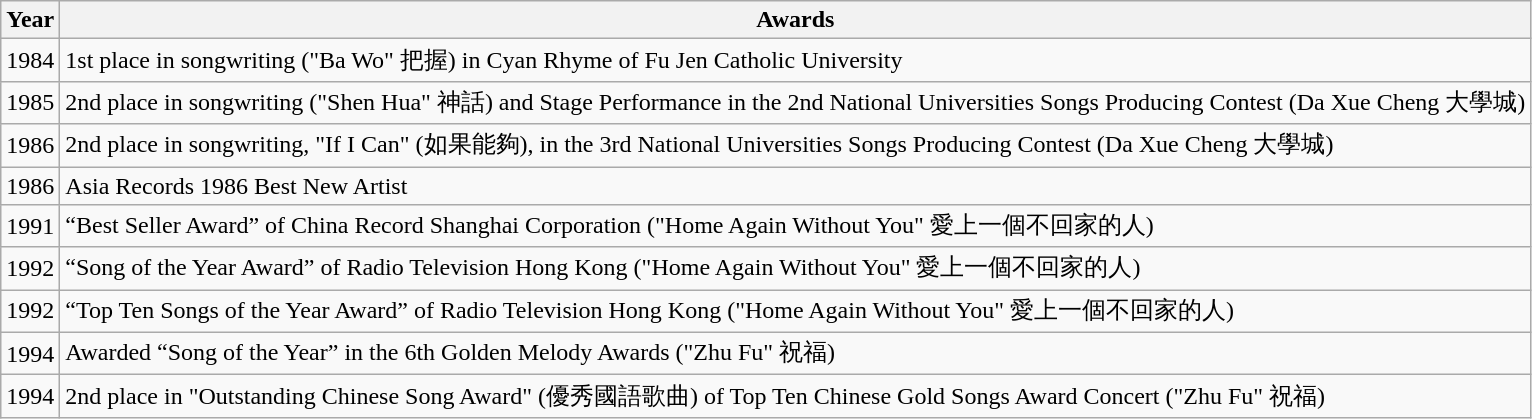<table class="wikitable">
<tr>
<th>Year</th>
<th>Awards</th>
</tr>
<tr>
<td>1984</td>
<td>1st place in songwriting ("Ba Wo" 把握) in Cyan Rhyme of Fu Jen Catholic University</td>
</tr>
<tr>
<td>1985</td>
<td>2nd place in songwriting ("Shen Hua" 神話) and Stage Performance in the 2nd National Universities Songs Producing Contest (Da Xue Cheng 大學城)</td>
</tr>
<tr>
<td>1986</td>
<td>2nd place in songwriting, "If I Can" (如果能夠), in the 3rd National Universities Songs Producing Contest (Da Xue Cheng 大學城)</td>
</tr>
<tr>
<td>1986</td>
<td>Asia Records 1986 Best New Artist</td>
</tr>
<tr>
<td>1991</td>
<td>“Best Seller Award” of China Record Shanghai Corporation ("Home Again Without You" 愛上一個不回家的人)</td>
</tr>
<tr>
<td>1992</td>
<td>“Song of the Year Award” of Radio Television Hong Kong ("Home Again Without You" 愛上一個不回家的人)</td>
</tr>
<tr>
<td>1992</td>
<td>“Top Ten Songs of the Year Award” of Radio Television Hong Kong ("Home Again Without You" 愛上一個不回家的人)</td>
</tr>
<tr>
<td>1994</td>
<td>Awarded “Song of the Year” in the 6th Golden Melody Awards ("Zhu Fu" 祝福)</td>
</tr>
<tr>
<td>1994</td>
<td>2nd place in "Outstanding Chinese Song Award" (優秀國語歌曲) of Top Ten Chinese Gold Songs Award Concert ("Zhu Fu" 祝福)</td>
</tr>
</table>
